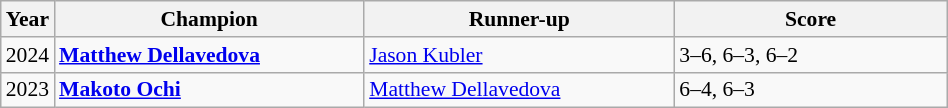<table class="wikitable" style="font-size:90%">
<tr>
<th>Year</th>
<th width="200">Champion</th>
<th width="200">Runner-up</th>
<th width="175">Score</th>
</tr>
<tr>
<td>2024</td>
<td> <strong><a href='#'>Matthew Dellavedova</a></strong></td>
<td> <a href='#'>Jason Kubler</a></td>
<td>3–6, 6–3, 6–2</td>
</tr>
<tr>
<td>2023</td>
<td> <strong><a href='#'>Makoto Ochi</a></strong></td>
<td> <a href='#'>Matthew Dellavedova</a></td>
<td>6–4, 6–3</td>
</tr>
</table>
